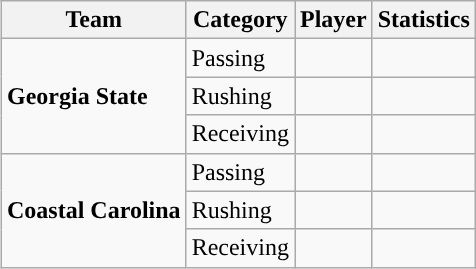<table class="wikitable" style="float: right;">
<tr>
<th>Team</th>
<th>Category</th>
<th>Player</th>
<th>Statistics</th>
</tr>
<tr>
<td rowspan=3><strong>Georgia State</strong></td>
<td>Passing</td>
<td></td>
<td></td>
</tr>
<tr>
<td>Rushing</td>
<td></td>
<td></td>
</tr>
<tr>
<td>Receiving</td>
<td></td>
<td></td>
</tr>
<tr>
<td rowspan=3><strong>Coastal Carolina</strong></td>
<td>Passing</td>
<td></td>
<td></td>
</tr>
<tr>
<td>Rushing</td>
<td></td>
<td></td>
</tr>
<tr>
<td>Receiving</td>
<td></td>
<td></td>
</tr>
</table>
